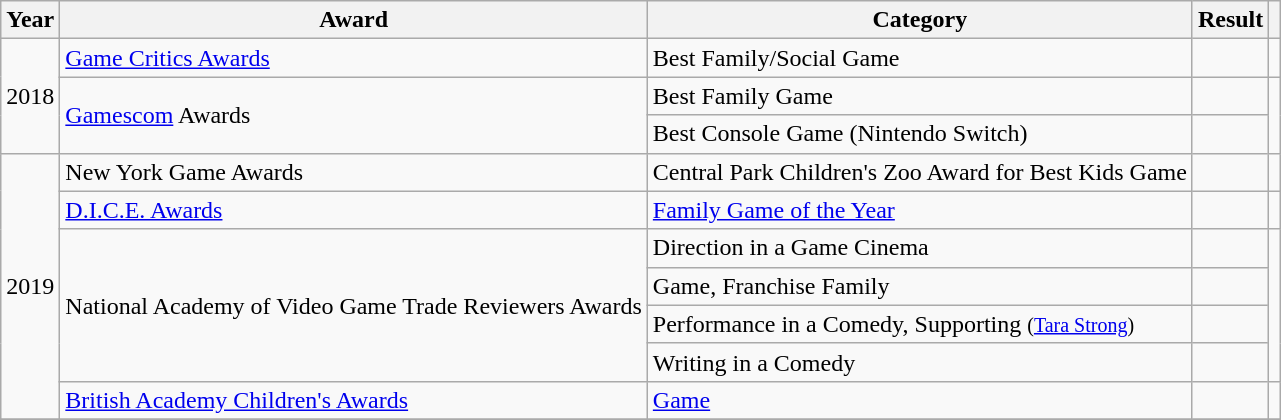<table class="wikitable sortable">
<tr>
<th>Year</th>
<th>Award</th>
<th>Category</th>
<th>Result</th>
<th></th>
</tr>
<tr>
<td style="text-align:center;" rowspan="3">2018</td>
<td><a href='#'>Game Critics Awards</a></td>
<td>Best Family/Social Game</td>
<td></td>
<td style="text-align:center;"></td>
</tr>
<tr>
<td rowspan="2"><a href='#'>Gamescom</a> Awards</td>
<td>Best Family Game</td>
<td></td>
<td rowspan="2" style="text-align:center;"></td>
</tr>
<tr>
<td>Best Console Game (Nintendo Switch)</td>
<td></td>
</tr>
<tr>
<td style="text-align:center;" rowspan="7">2019</td>
<td>New York Game Awards</td>
<td>Central Park Children's Zoo Award for Best Kids Game</td>
<td></td>
<td style="text-align:center;"></td>
</tr>
<tr>
<td><a href='#'>D.I.C.E. Awards</a></td>
<td><a href='#'>Family Game of the Year</a></td>
<td></td>
<td style="text-align:center;"></td>
</tr>
<tr>
<td rowspan="4">National Academy of Video Game Trade Reviewers Awards</td>
<td>Direction in a Game Cinema</td>
<td></td>
<td rowspan="4" style="text-align:center;"></td>
</tr>
<tr>
<td>Game, Franchise Family</td>
<td></td>
</tr>
<tr>
<td>Performance in a Comedy, Supporting <small>(<a href='#'>Tara Strong</a>)</small></td>
<td></td>
</tr>
<tr>
<td>Writing in a Comedy</td>
<td></td>
</tr>
<tr>
<td><a href='#'>British Academy Children's Awards</a></td>
<td><a href='#'>Game</a></td>
<td></td>
<td align="center"></td>
</tr>
<tr>
</tr>
</table>
